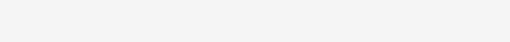<table class="toccolours" style="float: left; margin-left: 1em; margin-right: 2em; font-size: 85%; background:whitesmoke; color:black; width:25em; max-width: 40%;" cellspacing="5">
<tr>
<td style="text-align: left;"><br></td>
</tr>
</table>
